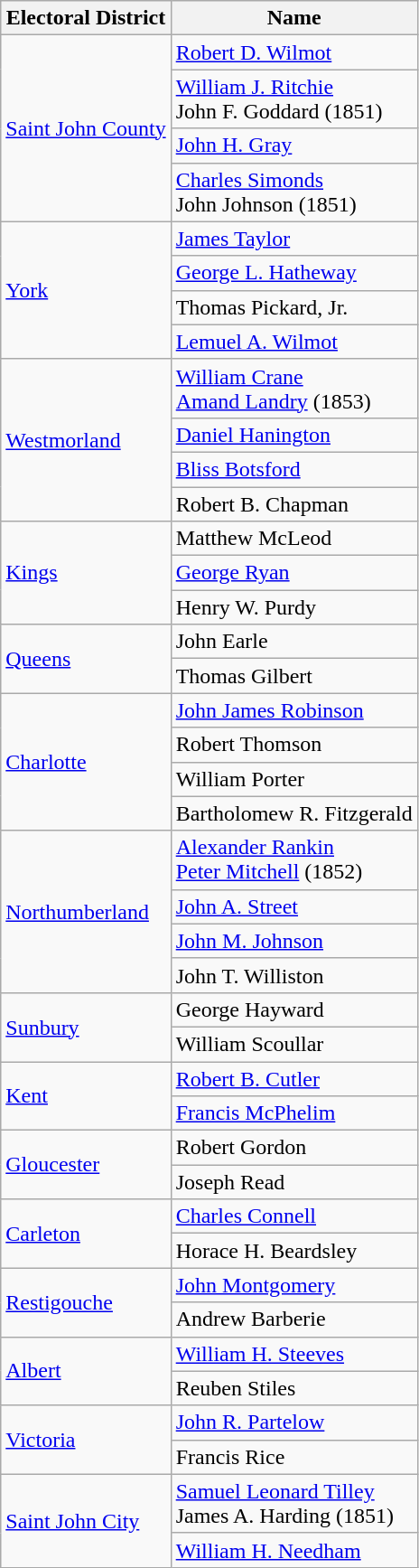<table class="wikitable">
<tr>
<th>Electoral District</th>
<th>Name</th>
</tr>
<tr>
<td rowspan="4"><a href='#'>Saint John County</a></td>
<td><a href='#'>Robert D. Wilmot</a></td>
</tr>
<tr>
<td><a href='#'>William J. Ritchie</a><br>John F. Goddard (1851)</td>
</tr>
<tr>
<td><a href='#'>John H. Gray</a></td>
</tr>
<tr>
<td><a href='#'>Charles Simonds</a><br>John Johnson (1851)</td>
</tr>
<tr>
<td rowspan="4"><a href='#'>York</a></td>
<td><a href='#'>James Taylor</a></td>
</tr>
<tr>
<td><a href='#'>George L. Hatheway</a></td>
</tr>
<tr>
<td>Thomas Pickard, Jr.</td>
</tr>
<tr>
<td><a href='#'>Lemuel A. Wilmot</a></td>
</tr>
<tr>
<td rowspan="4"><a href='#'>Westmorland</a></td>
<td><a href='#'>William Crane</a><br><a href='#'>Amand Landry</a> (1853)</td>
</tr>
<tr>
<td><a href='#'>Daniel Hanington</a></td>
</tr>
<tr>
<td><a href='#'>Bliss Botsford</a></td>
</tr>
<tr>
<td>Robert B. Chapman</td>
</tr>
<tr>
<td rowspan="3"><a href='#'>Kings</a></td>
<td>Matthew McLeod</td>
</tr>
<tr>
<td><a href='#'>George Ryan</a></td>
</tr>
<tr>
<td>Henry W. Purdy</td>
</tr>
<tr>
<td rowspan="2"><a href='#'>Queens</a></td>
<td>John Earle</td>
</tr>
<tr>
<td>Thomas Gilbert</td>
</tr>
<tr>
<td rowspan="4"><a href='#'>Charlotte</a></td>
<td><a href='#'>John James Robinson</a></td>
</tr>
<tr>
<td>Robert Thomson</td>
</tr>
<tr>
<td>William Porter</td>
</tr>
<tr>
<td>Bartholomew R. Fitzgerald</td>
</tr>
<tr>
<td rowspan="4"><a href='#'>Northumberland</a></td>
<td><a href='#'>Alexander Rankin</a><br><a href='#'>Peter Mitchell</a> (1852)</td>
</tr>
<tr>
<td><a href='#'>John A. Street</a></td>
</tr>
<tr>
<td><a href='#'>John M. Johnson</a></td>
</tr>
<tr>
<td>John T. Williston</td>
</tr>
<tr>
<td rowspan="2"><a href='#'>Sunbury</a></td>
<td>George Hayward</td>
</tr>
<tr>
<td>William Scoullar</td>
</tr>
<tr>
<td rowspan="2"><a href='#'>Kent</a></td>
<td><a href='#'>Robert B. Cutler</a></td>
</tr>
<tr>
<td><a href='#'>Francis McPhelim</a></td>
</tr>
<tr>
<td rowspan="2"><a href='#'>Gloucester</a></td>
<td>Robert Gordon</td>
</tr>
<tr>
<td>Joseph Read</td>
</tr>
<tr>
<td rowspan="2"><a href='#'>Carleton</a></td>
<td><a href='#'>Charles Connell</a></td>
</tr>
<tr>
<td>Horace H. Beardsley</td>
</tr>
<tr>
<td rowspan="2"><a href='#'>Restigouche</a></td>
<td><a href='#'>John Montgomery</a></td>
</tr>
<tr>
<td>Andrew Barberie</td>
</tr>
<tr>
<td rowspan="2"><a href='#'>Albert</a></td>
<td><a href='#'>William H. Steeves</a></td>
</tr>
<tr>
<td>Reuben Stiles</td>
</tr>
<tr>
<td rowspan="2"><a href='#'>Victoria</a></td>
<td><a href='#'>John R. Partelow</a></td>
</tr>
<tr>
<td>Francis Rice</td>
</tr>
<tr>
<td rowspan="2"><a href='#'>Saint John City</a></td>
<td><a href='#'>Samuel Leonard Tilley</a><br>James A. Harding (1851)</td>
</tr>
<tr>
<td><a href='#'>William H. Needham</a></td>
</tr>
</table>
